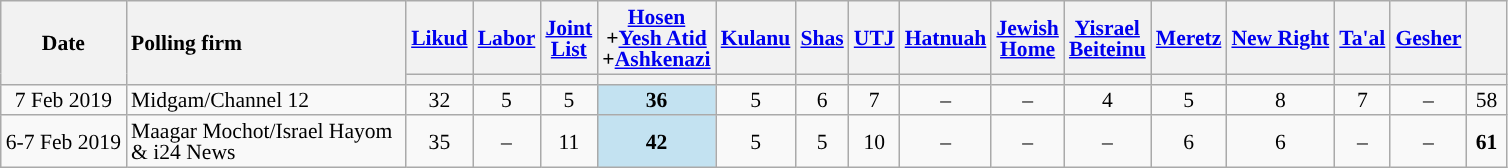<table class="wikitable" style="text-align:center; font-size:90%; line-height:14px;">
<tr>
<th rowspan="2">Date</th>
<th style="width:180px;text-align:left;" rowspan="2">Polling firm</th>
<th><a href='#'>Likud</a></th>
<th><a href='#'>Labor</a></th>
<th><a href='#'>Joint<br>List</a></th>
<th><a href='#'>Hosen</a><br>+<a href='#'>Yesh Atid</a><br>+<a href='#'>Ashkenazi</a></th>
<th><a href='#'>Kulanu</a></th>
<th><a href='#'>Shas</a></th>
<th><a href='#'>UTJ</a></th>
<th><a href='#'>Hatnuah</a></th>
<th><a href='#'>Jewish<br>Home</a></th>
<th><a href='#'>Yisrael<br>Beiteinu</a></th>
<th><a href='#'>Meretz</a></th>
<th><a href='#'>New Right</a></th>
<th><a href='#'>Ta'al</a></th>
<th><a href='#'>Gesher</a></th>
<th style="width:20px;"></th>
</tr>
<tr>
<th style="color:inherit;background:"></th>
<th style="color:inherit;background:"></th>
<th style="color:inherit;background:"></th>
<th style="color:inherit;background:"></th>
<th style="color:inherit;background:"></th>
<th style="color:inherit;background:"></th>
<th style="color:inherit;background:"></th>
<th style="color:inherit;background:"></th>
<th style="color:inherit;background:"></th>
<th style="color:inherit;background:"></th>
<th style="color:inherit;background:"></th>
<th style="color:inherit;background:"></th>
<th style="color:inherit;background:"></th>
<th style="color:inherit;background:"></th>
<th style="color:inherit;background:"></th>
</tr>
<tr>
<td>7 Feb 2019</td>
<td style="text-align:left;">Midgam/Channel 12</td>
<td>32					</td>
<td>5					</td>
<td>5					</td>
<td style="background:#C3E2F1;"><strong>36</strong>	</td>
<td>5					</td>
<td>6					</td>
<td>7					</td>
<td>–					</td>
<td>–					</td>
<td>4					</td>
<td>5					</td>
<td>8					</td>
<td>7					</td>
<td>–					</td>
<td>58					</td>
</tr>
<tr>
<td>6-7 Feb 2019</td>
<td style="text-align:left;">Maagar Mochot/Israel Hayom & i24 News</td>
<td>35					</td>
<td>–					</td>
<td>11					</td>
<td style="background:#C3E2F1;"><strong>42</strong>	</td>
<td>5					</td>
<td>5					</td>
<td>10					</td>
<td>–					</td>
<td>–					</td>
<td>–					</td>
<td>6					</td>
<td>6					</td>
<td>–					</td>
<td>–					</td>
<td style="background:"><strong>61</strong>	</td>
</tr>
</table>
